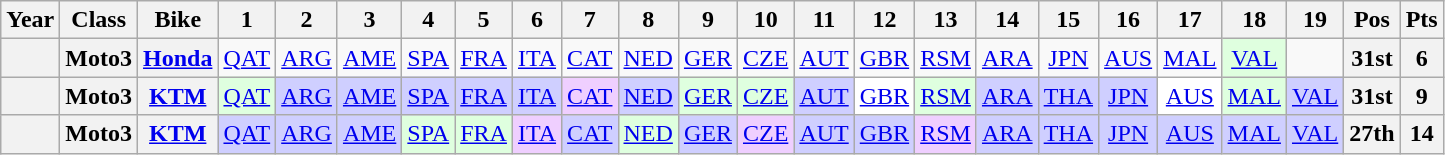<table class="wikitable" style="text-align:center">
<tr>
<th>Year</th>
<th>Class</th>
<th>Bike</th>
<th>1</th>
<th>2</th>
<th>3</th>
<th>4</th>
<th>5</th>
<th>6</th>
<th>7</th>
<th>8</th>
<th>9</th>
<th>10</th>
<th>11</th>
<th>12</th>
<th>13</th>
<th>14</th>
<th>15</th>
<th>16</th>
<th>17</th>
<th>18</th>
<th>19</th>
<th>Pos</th>
<th>Pts</th>
</tr>
<tr>
<th></th>
<th>Moto3</th>
<th><a href='#'>Honda</a></th>
<td><a href='#'>QAT</a></td>
<td><a href='#'>ARG</a></td>
<td><a href='#'>AME</a></td>
<td><a href='#'>SPA</a></td>
<td><a href='#'>FRA</a></td>
<td><a href='#'>ITA</a></td>
<td><a href='#'>CAT</a></td>
<td><a href='#'>NED</a></td>
<td><a href='#'>GER</a></td>
<td><a href='#'>CZE</a></td>
<td><a href='#'>AUT</a></td>
<td><a href='#'>GBR</a></td>
<td><a href='#'>RSM</a></td>
<td><a href='#'>ARA</a></td>
<td><a href='#'>JPN</a></td>
<td><a href='#'>AUS</a></td>
<td><a href='#'>MAL</a></td>
<td style="background:#dfffdf;"><a href='#'>VAL</a><br></td>
<td></td>
<th>31st</th>
<th>6</th>
</tr>
<tr>
<th></th>
<th>Moto3</th>
<th><a href='#'>KTM</a></th>
<td style="background:#DFFFDF;"><a href='#'>QAT</a><br></td>
<td style="background:#CFCFFF;"><a href='#'>ARG</a><br></td>
<td style="background:#CFCFFF;"><a href='#'>AME</a><br></td>
<td style="background:#CFCFFF;"><a href='#'>SPA</a><br></td>
<td style="background:#CFCFFF;"><a href='#'>FRA</a><br></td>
<td style="background:#CFCFFF;"><a href='#'>ITA</a><br></td>
<td style="background:#EFCFFF;"><a href='#'>CAT</a><br></td>
<td style="background:#CFCFFF;"><a href='#'>NED</a><br></td>
<td style="background:#DFFFDF;"><a href='#'>GER</a><br></td>
<td style="background:#DFFFDF;"><a href='#'>CZE</a><br></td>
<td style="background:#CFCFFF;"><a href='#'>AUT</a><br></td>
<td style="background:#FFFFFF;"><a href='#'>GBR</a><br></td>
<td style="background:#DFFFDF;"><a href='#'>RSM</a><br></td>
<td style="background:#CFCFFF;"><a href='#'>ARA</a><br></td>
<td style="background:#CFCFFF;"><a href='#'>THA</a><br></td>
<td style="background:#CFCFFF;"><a href='#'>JPN</a><br></td>
<td style="background:#FFFFFF;"><a href='#'>AUS</a><br></td>
<td style="background:#DFFFDF;"><a href='#'>MAL</a><br></td>
<td style="background:#CFCFFF;"><a href='#'>VAL</a><br></td>
<th>31st</th>
<th>9</th>
</tr>
<tr>
<th></th>
<th>Moto3</th>
<th><a href='#'>KTM</a></th>
<td style="background:#cfcfff;"><a href='#'>QAT</a><br></td>
<td style="background:#cfcfff;"><a href='#'>ARG</a><br></td>
<td style="background:#cfcfff;"><a href='#'>AME</a><br></td>
<td style="background:#dfffdf;"><a href='#'>SPA</a><br></td>
<td style="background:#dfffdf;"><a href='#'>FRA</a><br></td>
<td style="background:#efcfff;"><a href='#'>ITA</a><br></td>
<td style="background:#cfcfff;"><a href='#'>CAT</a><br></td>
<td style="background:#dfffdf;"><a href='#'>NED</a><br></td>
<td style="background:#cfcfff;"><a href='#'>GER</a><br></td>
<td style="background:#efcfff;"><a href='#'>CZE</a><br></td>
<td style="background:#cfcfff;"><a href='#'>AUT</a><br></td>
<td style="background:#cfcfff;"><a href='#'>GBR</a><br></td>
<td style="background:#efcfff;"><a href='#'>RSM</a><br></td>
<td style="background:#cfcfff;"><a href='#'>ARA</a><br></td>
<td style="background:#cfcfff;"><a href='#'>THA</a><br></td>
<td style="background:#cfcfff;"><a href='#'>JPN</a><br></td>
<td style="background:#cfcfff;"><a href='#'>AUS</a><br></td>
<td style="background:#cfcfff;"><a href='#'>MAL</a><br></td>
<td style="background:#cfcfff;"><a href='#'>VAL</a><br></td>
<th>27th</th>
<th>14</th>
</tr>
</table>
